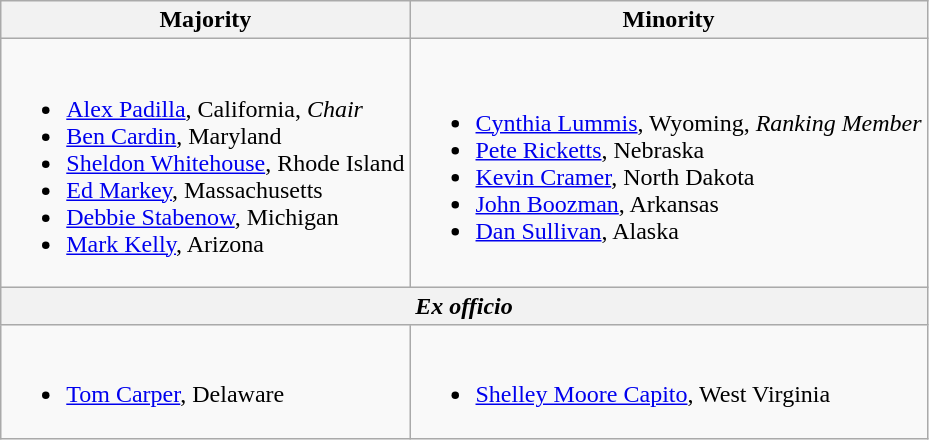<table class=wikitable>
<tr>
<th>Majority</th>
<th>Minority</th>
</tr>
<tr>
<td><br><ul><li><a href='#'>Alex Padilla</a>, California, <em>Chair</em></li><li><a href='#'>Ben Cardin</a>, Maryland</li><li><a href='#'>Sheldon Whitehouse</a>, Rhode Island</li><li><a href='#'>Ed Markey</a>, Massachusetts</li><li><a href='#'>Debbie Stabenow</a>, Michigan</li><li><a href='#'>Mark Kelly</a>, Arizona</li></ul></td>
<td><br><ul><li><a href='#'>Cynthia Lummis</a>, Wyoming, <em>Ranking Member</em></li><li><a href='#'>Pete Ricketts</a>, Nebraska</li><li><a href='#'>Kevin Cramer</a>, North Dakota</li><li><a href='#'>John Boozman</a>, Arkansas</li><li><a href='#'>Dan Sullivan</a>, Alaska</li></ul></td>
</tr>
<tr>
<th colspan=2><em>Ex officio</em></th>
</tr>
<tr>
<td><br><ul><li><a href='#'>Tom Carper</a>, Delaware</li></ul></td>
<td><br><ul><li><a href='#'>Shelley Moore Capito</a>, West Virginia</li></ul></td>
</tr>
</table>
